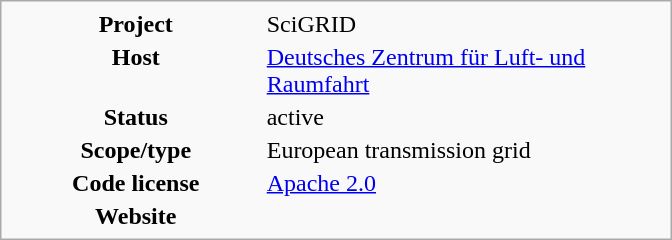<table class="infobox" style="width: 28em">
<tr>
<th style="width: 35%">Project</th>
<td style="width: 55%">SciGRID</td>
</tr>
<tr>
<th>Host</th>
<td><a href='#'>Deutsches Zentrum für Luft- und Raumfahrt</a></td>
</tr>
<tr>
<th>Status</th>
<td>active</td>
</tr>
<tr>
<th>Scope/type</th>
<td>European transmission grid</td>
</tr>
<tr>
<th>Code license</th>
<td><a href='#'>Apache 2.0</a></td>
</tr>
<tr>
<th>Website</th>
<td></td>
</tr>
</table>
